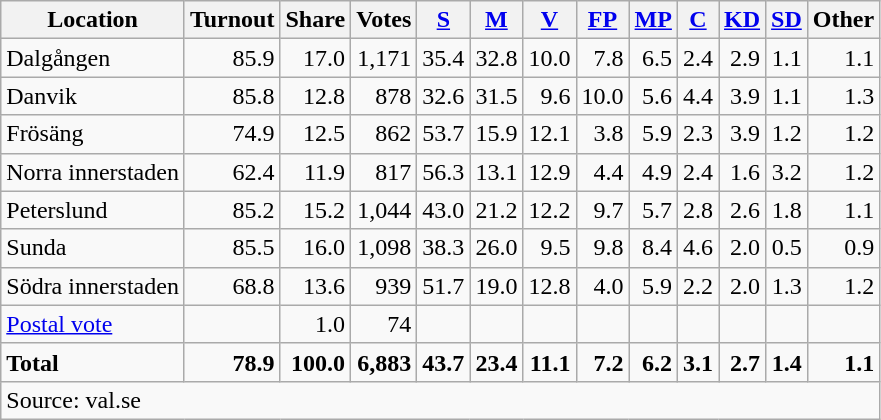<table class="wikitable sortable" style=text-align:right>
<tr>
<th>Location</th>
<th>Turnout</th>
<th>Share</th>
<th>Votes</th>
<th><a href='#'>S</a></th>
<th><a href='#'>M</a></th>
<th><a href='#'>V</a></th>
<th><a href='#'>FP</a></th>
<th><a href='#'>MP</a></th>
<th><a href='#'>C</a></th>
<th><a href='#'>KD</a></th>
<th><a href='#'>SD</a></th>
<th>Other</th>
</tr>
<tr>
<td align=left>Dalgången</td>
<td>85.9</td>
<td>17.0</td>
<td>1,171</td>
<td>35.4</td>
<td>32.8</td>
<td>10.0</td>
<td>7.8</td>
<td>6.5</td>
<td>2.4</td>
<td>2.9</td>
<td>1.1</td>
<td>1.1</td>
</tr>
<tr>
<td align=left>Danvik</td>
<td>85.8</td>
<td>12.8</td>
<td>878</td>
<td>32.6</td>
<td>31.5</td>
<td>9.6</td>
<td>10.0</td>
<td>5.6</td>
<td>4.4</td>
<td>3.9</td>
<td>1.1</td>
<td>1.3</td>
</tr>
<tr>
<td align=left>Frösäng</td>
<td>74.9</td>
<td>12.5</td>
<td>862</td>
<td>53.7</td>
<td>15.9</td>
<td>12.1</td>
<td>3.8</td>
<td>5.9</td>
<td>2.3</td>
<td>3.9</td>
<td>1.2</td>
<td>1.2</td>
</tr>
<tr>
<td align=left>Norra innerstaden</td>
<td>62.4</td>
<td>11.9</td>
<td>817</td>
<td>56.3</td>
<td>13.1</td>
<td>12.9</td>
<td>4.4</td>
<td>4.9</td>
<td>2.4</td>
<td>1.6</td>
<td>3.2</td>
<td>1.2</td>
</tr>
<tr>
<td align=left>Peterslund</td>
<td>85.2</td>
<td>15.2</td>
<td>1,044</td>
<td>43.0</td>
<td>21.2</td>
<td>12.2</td>
<td>9.7</td>
<td>5.7</td>
<td>2.8</td>
<td>2.6</td>
<td>1.8</td>
<td>1.1</td>
</tr>
<tr>
<td align=left>Sunda</td>
<td>85.5</td>
<td>16.0</td>
<td>1,098</td>
<td>38.3</td>
<td>26.0</td>
<td>9.5</td>
<td>9.8</td>
<td>8.4</td>
<td>4.6</td>
<td>2.0</td>
<td>0.5</td>
<td>0.9</td>
</tr>
<tr>
<td align=left>Södra innerstaden</td>
<td>68.8</td>
<td>13.6</td>
<td>939</td>
<td>51.7</td>
<td>19.0</td>
<td>12.8</td>
<td>4.0</td>
<td>5.9</td>
<td>2.2</td>
<td>2.0</td>
<td>1.3</td>
<td>1.2</td>
</tr>
<tr>
<td align=left><a href='#'>Postal vote</a></td>
<td></td>
<td>1.0</td>
<td>74</td>
<td></td>
<td></td>
<td></td>
<td></td>
<td></td>
<td></td>
<td></td>
<td></td>
<td></td>
</tr>
<tr>
<td align=left><strong>Total</strong></td>
<td><strong>78.9</strong></td>
<td><strong>100.0</strong></td>
<td><strong>6,883</strong></td>
<td><strong>43.7</strong></td>
<td><strong>23.4</strong></td>
<td><strong>11.1</strong></td>
<td><strong>7.2</strong></td>
<td><strong>6.2</strong></td>
<td><strong>3.1</strong></td>
<td><strong>2.7</strong></td>
<td><strong>1.4</strong></td>
<td><strong>1.1</strong></td>
</tr>
<tr>
<td align=left colspan=13>Source: val.se </td>
</tr>
</table>
